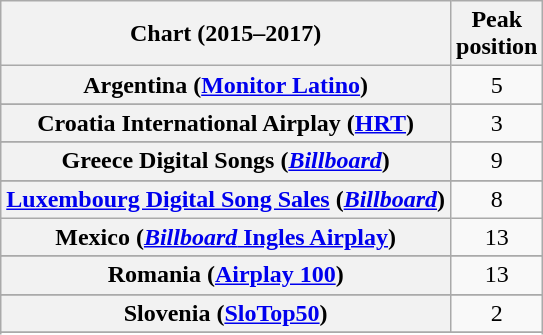<table class="wikitable sortable plainrowheaders" style="text-align:center">
<tr>
<th scope="col">Chart (2015–2017)</th>
<th scope="col">Peak<br>position</th>
</tr>
<tr>
<th scope="row">Argentina (<a href='#'>Monitor Latino</a>)</th>
<td>5</td>
</tr>
<tr>
</tr>
<tr>
</tr>
<tr>
</tr>
<tr>
</tr>
<tr>
</tr>
<tr>
<th scope="row">Croatia International Airplay (<a href='#'>HRT</a>)</th>
<td>3</td>
</tr>
<tr>
</tr>
<tr>
</tr>
<tr>
</tr>
<tr>
</tr>
<tr>
</tr>
<tr>
</tr>
<tr>
<th scope="row">Greece Digital Songs (<em><a href='#'>Billboard</a></em>)</th>
<td>9</td>
</tr>
<tr>
</tr>
<tr>
</tr>
<tr>
</tr>
<tr>
</tr>
<tr>
<th scope="row"><a href='#'>Luxembourg Digital Song Sales</a> (<em><a href='#'>Billboard</a></em>)</th>
<td>8</td>
</tr>
<tr>
<th scope="row">Mexico (<a href='#'><em>Billboard</em> Ingles Airplay</a>)</th>
<td>13</td>
</tr>
<tr>
</tr>
<tr>
</tr>
<tr>
</tr>
<tr>
</tr>
<tr>
</tr>
<tr>
<th scope="row">Romania (<a href='#'>Airplay 100</a>)</th>
<td>13</td>
</tr>
<tr>
</tr>
<tr>
</tr>
<tr>
</tr>
<tr>
<th scope="row">Slovenia (<a href='#'>SloTop50</a>)</th>
<td>2</td>
</tr>
<tr>
</tr>
<tr>
</tr>
<tr>
</tr>
<tr>
</tr>
<tr>
</tr>
<tr>
</tr>
</table>
